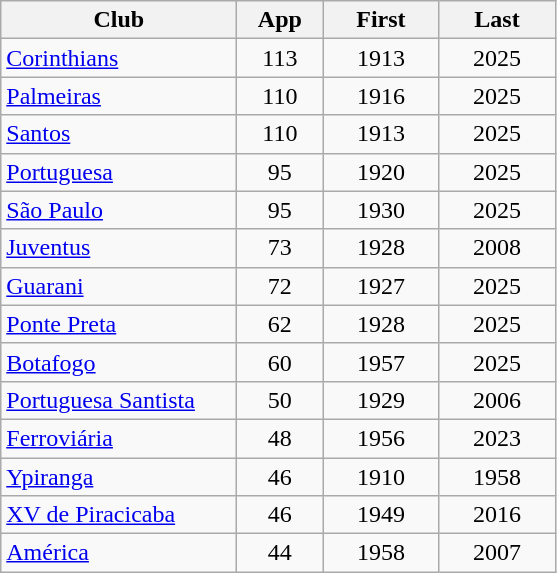<table class="wikitable sortable">
<tr>
<th width=150px>Club</th>
<th width=50px>App</th>
<th width=70px>First</th>
<th width=70px>Last</th>
</tr>
<tr>
<td><a href='#'>Corinthians</a></td>
<td align=center>113</td>
<td align=center>1913</td>
<td align=center>2025</td>
</tr>
<tr>
<td><a href='#'>Palmeiras</a></td>
<td align=center>110</td>
<td align=center>1916</td>
<td align=center>2025</td>
</tr>
<tr>
<td><a href='#'>Santos</a></td>
<td align=center>110</td>
<td align=center>1913</td>
<td align=center>2025</td>
</tr>
<tr>
<td><a href='#'>Portuguesa</a></td>
<td align=center>95</td>
<td align=center>1920</td>
<td align=center>2025</td>
</tr>
<tr>
<td><a href='#'>São Paulo</a></td>
<td align=center>95</td>
<td align=center>1930</td>
<td align=center>2025</td>
</tr>
<tr>
<td><a href='#'>Juventus</a></td>
<td align=center>73</td>
<td align=center>1928</td>
<td align=center>2008</td>
</tr>
<tr>
<td><a href='#'>Guarani</a></td>
<td align=center>72</td>
<td align=center>1927</td>
<td align=center>2025</td>
</tr>
<tr>
<td><a href='#'>Ponte Preta</a></td>
<td align=center>62</td>
<td align=center>1928</td>
<td align=center>2025</td>
</tr>
<tr>
<td><a href='#'>Botafogo</a></td>
<td align=center>60</td>
<td align=center>1957</td>
<td align=center>2025</td>
</tr>
<tr>
<td><a href='#'>Portuguesa Santista</a></td>
<td align=center>50</td>
<td align=center>1929</td>
<td align=center>2006</td>
</tr>
<tr>
<td><a href='#'>Ferroviária</a></td>
<td align=center>48</td>
<td align=center>1956</td>
<td align=center>2023</td>
</tr>
<tr>
<td><a href='#'>Ypiranga</a></td>
<td align=center>46</td>
<td align=center>1910</td>
<td align=center>1958</td>
</tr>
<tr>
<td><a href='#'>XV de Piracicaba</a></td>
<td align=center>46</td>
<td align=center>1949</td>
<td align=center>2016</td>
</tr>
<tr>
<td><a href='#'>América</a></td>
<td align=center>44</td>
<td align=center>1958</td>
<td align=center>2007</td>
</tr>
</table>
